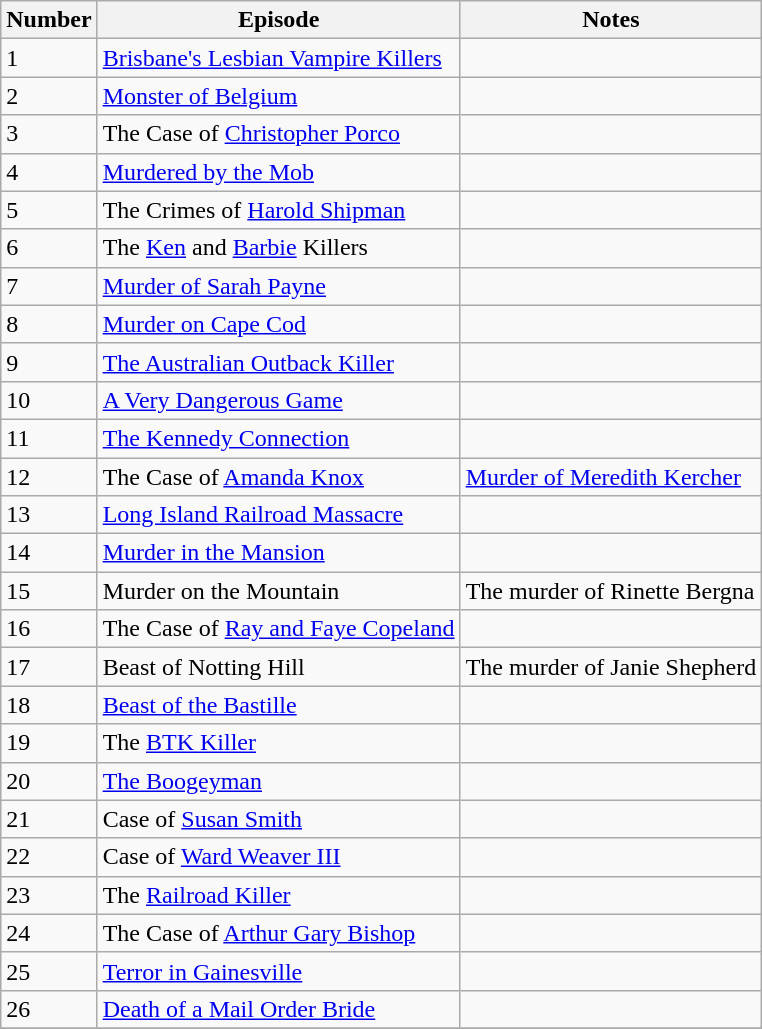<table class="wikitable">
<tr>
<th>Number</th>
<th>Episode</th>
<th>Notes</th>
</tr>
<tr>
<td rowspan="1">1</td>
<td><a href='#'>Brisbane's Lesbian Vampire Killers</a></td>
<td></td>
</tr>
<tr>
<td rowspan="1">2</td>
<td><a href='#'>Monster of Belgium</a></td>
<td></td>
</tr>
<tr>
<td rowspan="1">3</td>
<td>The Case of <a href='#'>Christopher Porco</a></td>
<td></td>
</tr>
<tr>
<td rowspan="1">4</td>
<td><a href='#'>Murdered by the Mob</a></td>
<td></td>
</tr>
<tr>
<td rowspan="1">5</td>
<td>The Crimes of <a href='#'>Harold Shipman</a></td>
<td></td>
</tr>
<tr>
<td rowspan="1">6</td>
<td>The <a href='#'>Ken</a> and <a href='#'>Barbie</a> Killers</td>
<td></td>
</tr>
<tr>
<td rowspan="1">7</td>
<td><a href='#'>Murder of Sarah Payne</a></td>
<td></td>
</tr>
<tr>
<td rowspan="1">8</td>
<td><a href='#'>Murder on Cape Cod</a></td>
<td></td>
</tr>
<tr>
<td rowspan="1">9</td>
<td><a href='#'>The Australian Outback Killer</a></td>
<td></td>
</tr>
<tr>
<td rowspan="1">10</td>
<td><a href='#'>A Very Dangerous Game</a></td>
<td></td>
</tr>
<tr>
<td rowspan="1">11</td>
<td><a href='#'>The Kennedy Connection</a></td>
<td></td>
</tr>
<tr>
<td rowspan="1">12</td>
<td>The Case of <a href='#'>Amanda Knox</a></td>
<td><a href='#'>Murder of Meredith Kercher</a></td>
</tr>
<tr>
<td rowspan="1">13</td>
<td><a href='#'>Long Island Railroad Massacre</a></td>
<td></td>
</tr>
<tr>
<td rowspan="1">14</td>
<td><a href='#'>Murder in the Mansion</a></td>
<td></td>
</tr>
<tr>
<td rowspan="1">15</td>
<td>Murder on the Mountain</td>
<td>The murder of Rinette Bergna</td>
</tr>
<tr>
<td rowspan="1">16</td>
<td>The Case of <a href='#'>Ray and Faye Copeland</a></td>
<td></td>
</tr>
<tr>
<td rowspan="1">17</td>
<td>Beast of Notting Hill</td>
<td>The murder of Janie Shepherd</td>
</tr>
<tr>
<td rowspan="1">18</td>
<td><a href='#'>Beast of the Bastille</a></td>
<td></td>
</tr>
<tr>
<td rowspan="1">19</td>
<td>The <a href='#'>BTK Killer</a></td>
<td></td>
</tr>
<tr>
<td rowspan="1">20</td>
<td><a href='#'>The Boogeyman</a></td>
<td></td>
</tr>
<tr>
<td rowspan="1">21</td>
<td>Case of <a href='#'>Susan Smith</a></td>
<td></td>
</tr>
<tr>
<td rowspan="1">22</td>
<td>Case of <a href='#'>Ward Weaver III</a></td>
<td></td>
</tr>
<tr>
<td rowspan="1">23</td>
<td>The <a href='#'>Railroad Killer</a></td>
<td></td>
</tr>
<tr>
<td rowspan="1">24</td>
<td>The Case of <a href='#'>Arthur Gary Bishop</a></td>
<td></td>
</tr>
<tr>
<td rowspan="1">25</td>
<td><a href='#'>Terror in Gainesville</a></td>
<td></td>
</tr>
<tr>
<td rowspan="1">26</td>
<td><a href='#'>Death of a Mail Order Bride</a></td>
<td></td>
</tr>
<tr>
</tr>
</table>
